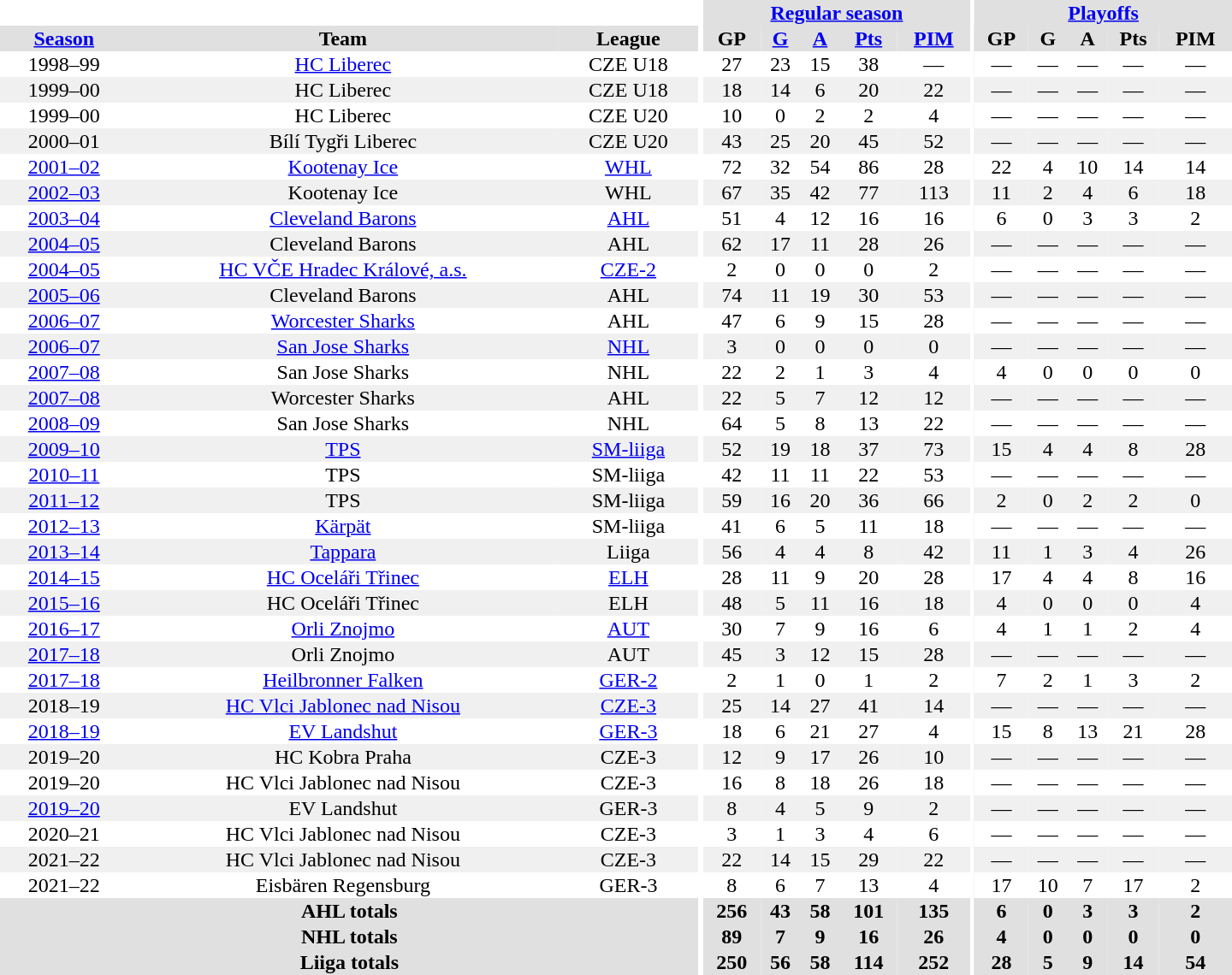<table border="0" cellpadding="1" cellspacing="0" style="text-align:center; width:60em">
<tr bgcolor="#e0e0e0">
<th colspan="3" bgcolor="#ffffff"></th>
<th rowspan="100" bgcolor="#ffffff"></th>
<th colspan="5"><a href='#'>Regular season</a></th>
<th rowspan="100" bgcolor="#ffffff"></th>
<th colspan="5"><a href='#'>Playoffs</a></th>
</tr>
<tr bgcolor="#e0e0e0">
<th><a href='#'>Season</a></th>
<th>Team</th>
<th>League</th>
<th>GP</th>
<th><a href='#'>G</a></th>
<th><a href='#'>A</a></th>
<th><a href='#'>Pts</a></th>
<th><a href='#'>PIM</a></th>
<th>GP</th>
<th>G</th>
<th>A</th>
<th>Pts</th>
<th>PIM</th>
</tr>
<tr>
<td>1998–99</td>
<td><a href='#'>HC Liberec</a></td>
<td>CZE U18</td>
<td>27</td>
<td>23</td>
<td>15</td>
<td>38</td>
<td>—</td>
<td>—</td>
<td>—</td>
<td>—</td>
<td>—</td>
<td>—</td>
</tr>
<tr bgcolor="#f0f0f0">
<td>1999–00</td>
<td>HC Liberec</td>
<td>CZE U18</td>
<td>18</td>
<td>14</td>
<td>6</td>
<td>20</td>
<td>22</td>
<td>—</td>
<td>—</td>
<td>—</td>
<td>—</td>
<td>—</td>
</tr>
<tr>
<td>1999–00</td>
<td>HC Liberec</td>
<td>CZE U20</td>
<td>10</td>
<td>0</td>
<td>2</td>
<td>2</td>
<td>4</td>
<td>—</td>
<td>—</td>
<td>—</td>
<td>—</td>
<td>—</td>
</tr>
<tr bgcolor="#f0f0f0">
<td>2000–01</td>
<td>Bílí Tygři Liberec</td>
<td>CZE U20</td>
<td>43</td>
<td>25</td>
<td>20</td>
<td>45</td>
<td>52</td>
<td>—</td>
<td>—</td>
<td>—</td>
<td>—</td>
<td>—</td>
</tr>
<tr>
<td><a href='#'>2001–02</a></td>
<td><a href='#'>Kootenay Ice</a></td>
<td><a href='#'>WHL</a></td>
<td>72</td>
<td>32</td>
<td>54</td>
<td>86</td>
<td>28</td>
<td>22</td>
<td>4</td>
<td>10</td>
<td>14</td>
<td>14</td>
</tr>
<tr bgcolor="#f0f0f0">
<td><a href='#'>2002–03</a></td>
<td>Kootenay Ice</td>
<td>WHL</td>
<td>67</td>
<td>35</td>
<td>42</td>
<td>77</td>
<td>113</td>
<td>11</td>
<td>2</td>
<td>4</td>
<td>6</td>
<td>18</td>
</tr>
<tr>
<td><a href='#'>2003–04</a></td>
<td><a href='#'>Cleveland Barons</a></td>
<td><a href='#'>AHL</a></td>
<td>51</td>
<td>4</td>
<td>12</td>
<td>16</td>
<td>16</td>
<td>6</td>
<td>0</td>
<td>3</td>
<td>3</td>
<td>2</td>
</tr>
<tr bgcolor="#f0f0f0">
<td><a href='#'>2004–05</a></td>
<td>Cleveland Barons</td>
<td>AHL</td>
<td>62</td>
<td>17</td>
<td>11</td>
<td>28</td>
<td>26</td>
<td>—</td>
<td>—</td>
<td>—</td>
<td>—</td>
<td>—</td>
</tr>
<tr>
<td><a href='#'>2004–05</a></td>
<td><a href='#'>HC VČE Hradec Králové, a.s.</a></td>
<td><a href='#'>CZE-2</a></td>
<td>2</td>
<td>0</td>
<td>0</td>
<td>0</td>
<td>2</td>
<td>—</td>
<td>—</td>
<td>—</td>
<td>—</td>
<td>—</td>
</tr>
<tr bgcolor="#f0f0f0">
<td><a href='#'>2005–06</a></td>
<td>Cleveland Barons</td>
<td>AHL</td>
<td>74</td>
<td>11</td>
<td>19</td>
<td>30</td>
<td>53</td>
<td>—</td>
<td>—</td>
<td>—</td>
<td>—</td>
<td>—</td>
</tr>
<tr>
<td><a href='#'>2006–07</a></td>
<td><a href='#'>Worcester Sharks</a></td>
<td>AHL</td>
<td>47</td>
<td>6</td>
<td>9</td>
<td>15</td>
<td>28</td>
<td>—</td>
<td>—</td>
<td>—</td>
<td>—</td>
<td>—</td>
</tr>
<tr bgcolor="#f0f0f0">
<td><a href='#'>2006–07</a></td>
<td><a href='#'>San Jose Sharks</a></td>
<td><a href='#'>NHL</a></td>
<td>3</td>
<td>0</td>
<td>0</td>
<td>0</td>
<td>0</td>
<td>—</td>
<td>—</td>
<td>—</td>
<td>—</td>
<td>—</td>
</tr>
<tr>
<td><a href='#'>2007–08</a></td>
<td>San Jose Sharks</td>
<td>NHL</td>
<td>22</td>
<td>2</td>
<td>1</td>
<td>3</td>
<td>4</td>
<td>4</td>
<td>0</td>
<td>0</td>
<td>0</td>
<td>0</td>
</tr>
<tr bgcolor="#f0f0f0">
<td><a href='#'>2007–08</a></td>
<td>Worcester Sharks</td>
<td>AHL</td>
<td>22</td>
<td>5</td>
<td>7</td>
<td>12</td>
<td>12</td>
<td>—</td>
<td>—</td>
<td>—</td>
<td>—</td>
<td>—</td>
</tr>
<tr>
<td><a href='#'>2008–09</a></td>
<td>San Jose Sharks</td>
<td>NHL</td>
<td>64</td>
<td>5</td>
<td>8</td>
<td>13</td>
<td>22</td>
<td>—</td>
<td>—</td>
<td>—</td>
<td>—</td>
<td>—</td>
</tr>
<tr bgcolor="#f0f0f0">
<td><a href='#'>2009–10</a></td>
<td><a href='#'>TPS</a></td>
<td><a href='#'>SM-liiga</a></td>
<td>52</td>
<td>19</td>
<td>18</td>
<td>37</td>
<td>73</td>
<td>15</td>
<td>4</td>
<td>4</td>
<td>8</td>
<td>28</td>
</tr>
<tr>
<td><a href='#'>2010–11</a></td>
<td>TPS</td>
<td>SM-liiga</td>
<td>42</td>
<td>11</td>
<td>11</td>
<td>22</td>
<td>53</td>
<td>—</td>
<td>—</td>
<td>—</td>
<td>—</td>
<td>—</td>
</tr>
<tr bgcolor="#f0f0f0">
<td><a href='#'>2011–12</a></td>
<td>TPS</td>
<td>SM-liiga</td>
<td>59</td>
<td>16</td>
<td>20</td>
<td>36</td>
<td>66</td>
<td>2</td>
<td>0</td>
<td>2</td>
<td>2</td>
<td>0</td>
</tr>
<tr>
<td><a href='#'>2012–13</a></td>
<td><a href='#'>Kärpät</a></td>
<td>SM-liiga</td>
<td>41</td>
<td>6</td>
<td>5</td>
<td>11</td>
<td>18</td>
<td>—</td>
<td>—</td>
<td>—</td>
<td>—</td>
<td>—</td>
</tr>
<tr bgcolor="#f0f0f0">
<td><a href='#'>2013–14</a></td>
<td><a href='#'>Tappara</a></td>
<td>Liiga</td>
<td>56</td>
<td>4</td>
<td>4</td>
<td>8</td>
<td>42</td>
<td>11</td>
<td>1</td>
<td>3</td>
<td>4</td>
<td>26</td>
</tr>
<tr>
<td><a href='#'>2014–15</a></td>
<td><a href='#'>HC Oceláři Třinec</a></td>
<td><a href='#'>ELH</a></td>
<td>28</td>
<td>11</td>
<td>9</td>
<td>20</td>
<td>28</td>
<td>17</td>
<td>4</td>
<td>4</td>
<td>8</td>
<td>16</td>
</tr>
<tr bgcolor="#f0f0f0">
<td><a href='#'>2015–16</a></td>
<td>HC Oceláři Třinec</td>
<td>ELH</td>
<td>48</td>
<td>5</td>
<td>11</td>
<td>16</td>
<td>18</td>
<td>4</td>
<td>0</td>
<td>0</td>
<td>0</td>
<td>4</td>
</tr>
<tr>
<td><a href='#'>2016–17</a></td>
<td><a href='#'>Orli Znojmo</a></td>
<td><a href='#'>AUT</a></td>
<td>30</td>
<td>7</td>
<td>9</td>
<td>16</td>
<td>6</td>
<td>4</td>
<td>1</td>
<td>1</td>
<td>2</td>
<td>4</td>
</tr>
<tr bgcolor="#f0f0f0">
<td><a href='#'>2017–18</a></td>
<td>Orli Znojmo</td>
<td>AUT</td>
<td>45</td>
<td>3</td>
<td>12</td>
<td>15</td>
<td>28</td>
<td>—</td>
<td>—</td>
<td>—</td>
<td>—</td>
<td>—</td>
</tr>
<tr>
<td><a href='#'>2017–18</a></td>
<td><a href='#'>Heilbronner Falken</a></td>
<td><a href='#'>GER-2</a></td>
<td>2</td>
<td>1</td>
<td>0</td>
<td>1</td>
<td>2</td>
<td>7</td>
<td>2</td>
<td>1</td>
<td>3</td>
<td>2</td>
</tr>
<tr bgcolor="#f0f0f0">
<td>2018–19</td>
<td><a href='#'>HC Vlci Jablonec nad Nisou</a></td>
<td><a href='#'>CZE-3</a></td>
<td>25</td>
<td>14</td>
<td>27</td>
<td>41</td>
<td>14</td>
<td>—</td>
<td>—</td>
<td>—</td>
<td>—</td>
<td>—</td>
</tr>
<tr>
<td><a href='#'>2018–19</a></td>
<td><a href='#'>EV Landshut</a></td>
<td><a href='#'>GER-3</a></td>
<td>18</td>
<td>6</td>
<td>21</td>
<td>27</td>
<td>4</td>
<td>15</td>
<td>8</td>
<td>13</td>
<td>21</td>
<td>28</td>
</tr>
<tr bgcolor="#f0f0f0">
<td>2019–20</td>
<td>HC Kobra Praha</td>
<td>CZE-3</td>
<td>12</td>
<td>9</td>
<td>17</td>
<td>26</td>
<td>10</td>
<td>—</td>
<td>—</td>
<td>—</td>
<td>—</td>
<td>—</td>
</tr>
<tr>
<td>2019–20</td>
<td>HC Vlci Jablonec nad Nisou</td>
<td>CZE-3</td>
<td>16</td>
<td>8</td>
<td>18</td>
<td>26</td>
<td>18</td>
<td>—</td>
<td>—</td>
<td>—</td>
<td>—</td>
<td>—</td>
</tr>
<tr bgcolor="#f0f0f0">
<td><a href='#'>2019–20</a></td>
<td>EV Landshut</td>
<td>GER-3</td>
<td>8</td>
<td>4</td>
<td>5</td>
<td>9</td>
<td>2</td>
<td>—</td>
<td>—</td>
<td>—</td>
<td>—</td>
<td>—</td>
</tr>
<tr>
<td>2020–21</td>
<td>HC Vlci Jablonec nad Nisou</td>
<td>CZE-3</td>
<td>3</td>
<td>1</td>
<td>3</td>
<td>4</td>
<td>6</td>
<td>—</td>
<td>—</td>
<td>—</td>
<td>—</td>
<td>—</td>
</tr>
<tr bgcolor="#f0f0f0">
<td>2021–22</td>
<td>HC Vlci Jablonec nad Nisou</td>
<td>CZE-3</td>
<td>22</td>
<td>14</td>
<td>15</td>
<td>29</td>
<td>22</td>
<td>—</td>
<td>—</td>
<td>—</td>
<td>—</td>
<td>—</td>
</tr>
<tr>
<td>2021–22</td>
<td>Eisbären Regensburg</td>
<td>GER-3</td>
<td>8</td>
<td>6</td>
<td>7</td>
<td>13</td>
<td>4</td>
<td>17</td>
<td>10</td>
<td>7</td>
<td>17</td>
<td>2</td>
</tr>
<tr bgcolor="#e0e0e0">
<th colspan="3">AHL totals</th>
<th>256</th>
<th>43</th>
<th>58</th>
<th>101</th>
<th>135</th>
<th>6</th>
<th>0</th>
<th>3</th>
<th>3</th>
<th>2</th>
</tr>
<tr bgcolor="#e0e0e0">
<th colspan="3">NHL totals</th>
<th>89</th>
<th>7</th>
<th>9</th>
<th>16</th>
<th>26</th>
<th>4</th>
<th>0</th>
<th>0</th>
<th>0</th>
<th>0</th>
</tr>
<tr bgcolor="#e0e0e0">
<th colspan="3">Liiga totals</th>
<th>250</th>
<th>56</th>
<th>58</th>
<th>114</th>
<th>252</th>
<th>28</th>
<th>5</th>
<th>9</th>
<th>14</th>
<th>54</th>
</tr>
</table>
